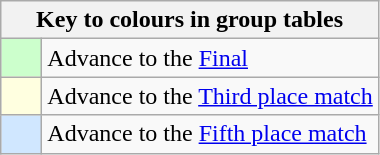<table class="wikitable" style="text-align:center">
<tr>
<th colspan=2>Key to colours in group tables</th>
</tr>
<tr>
<td bgcolor=#ccffcc style="width: 20px"></td>
<td align=left>Advance to the <a href='#'>Final</a></td>
</tr>
<tr>
<td bgcolor=#ffffe0 style="width: 20px"></td>
<td align=left>Advance to the <a href='#'>Third place match</a></td>
</tr>
<tr>
<td bgcolor=#d0e7ff style="width: 20px"></td>
<td align=left>Advance to the <a href='#'>Fifth place match</a></td>
</tr>
</table>
